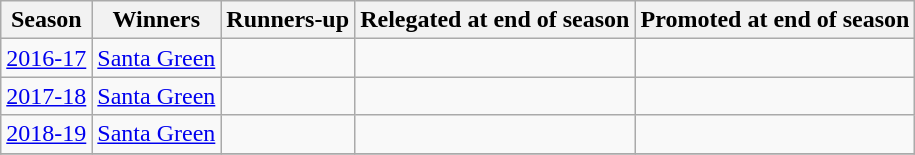<table class="wikitable sortable">
<tr>
<th>Season</th>
<th>Winners</th>
<th>Runners-up</th>
<th>Relegated at end of season</th>
<th>Promoted at end of season</th>
</tr>
<tr>
<td><a href='#'>2016-17</a></td>
<td><a href='#'>Santa Green</a></td>
<td></td>
<td></td>
<td></td>
</tr>
<tr>
<td><a href='#'>2017-18</a></td>
<td><a href='#'>Santa Green</a></td>
<td></td>
<td></td>
<td></td>
</tr>
<tr>
<td><a href='#'>2018-19</a></td>
<td><a href='#'>Santa Green</a></td>
<td></td>
<td></td>
<td></td>
</tr>
<tr>
</tr>
</table>
